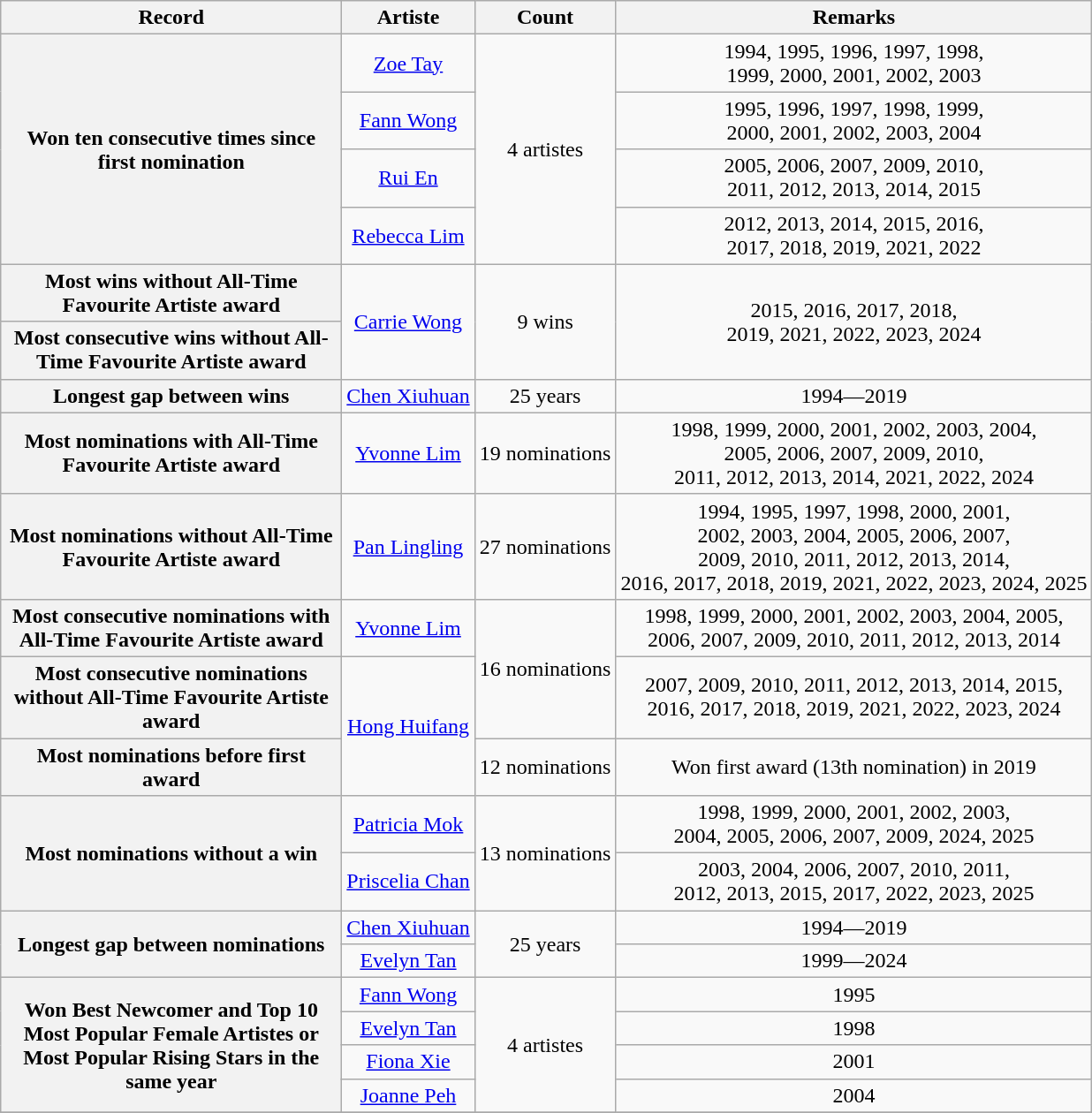<table class="wikitable" style="text-align: center;">
<tr>
<th width=250 scope="col">Record</th>
<th scope="col">Artiste</th>
<th scope="col">Count</th>
<th scope="col">Remarks</th>
</tr>
<tr>
<th rowspan=4>Won ten consecutive times since first nomination</th>
<td><a href='#'>Zoe Tay</a></td>
<td rowspan=4>4 artistes</td>
<td>1994, 1995, 1996, 1997, 1998,<br>1999, 2000, 2001, 2002, 2003</td>
</tr>
<tr>
<td><a href='#'>Fann Wong</a></td>
<td>1995, 1996, 1997, 1998, 1999,<br>2000, 2001, 2002, 2003, 2004</td>
</tr>
<tr>
<td><a href='#'>Rui En</a></td>
<td>2005, 2006, 2007, 2009, 2010,<br>2011, 2012, 2013, 2014, 2015</td>
</tr>
<tr>
<td><a href='#'>Rebecca Lim</a></td>
<td>2012, 2013, 2014, 2015, 2016,<br>2017, 2018, 2019, 2021, 2022</td>
</tr>
<tr>
<th>Most wins without All-Time Favourite Artiste award</th>
<td rowspan= 2><a href='#'>Carrie Wong</a></td>
<td rowspan= 2>9 wins</td>
<td rowspan= 2>2015, 2016, 2017, 2018,<br>2019, 2021, 2022, 2023, 2024</td>
</tr>
<tr>
<th>Most consecutive wins without All-Time Favourite Artiste award</th>
</tr>
<tr>
<th>Longest gap between wins</th>
<td><a href='#'>Chen Xiuhuan</a></td>
<td>25 years</td>
<td>1994—2019</td>
</tr>
<tr>
<th>Most nominations with All-Time Favourite Artiste award</th>
<td><a href='#'>Yvonne Lim</a></td>
<td>19 nominations</td>
<td>1998, 1999, 2000, 2001, 2002, 2003, 2004, <br>2005, 2006, 2007, 2009, 2010, <br>2011, 2012, 2013, 2014, 2021, 2022, 2024</td>
</tr>
<tr>
<th>Most nominations without All-Time Favourite Artiste award</th>
<td><a href='#'>Pan Lingling</a></td>
<td>27 nominations</td>
<td>1994, 1995, 1997, 1998, 2000, 2001,<br>2002, 2003, 2004, 2005, 2006, 2007,<br>2009, 2010, 2011, 2012, 2013, 2014,<br>2016, 2017, 2018, 2019, 2021, 2022, 2023, 2024, 2025</td>
</tr>
<tr>
<th>Most consecutive nominations with All-Time Favourite Artiste award</th>
<td><a href='#'>Yvonne Lim</a></td>
<td rowspan=2>16 nominations</td>
<td>1998, 1999, 2000, 2001, 2002, 2003, 2004, 2005,<br>2006, 2007, 2009, 2010, 2011, 2012, 2013, 2014</td>
</tr>
<tr>
<th>Most consecutive nominations without All-Time Favourite Artiste award</th>
<td rowspan=2><a href='#'>Hong Huifang</a></td>
<td>2007, 2009, 2010, 2011, 2012, 2013, 2014, 2015,<br>2016, 2017, 2018, 2019, 2021, 2022, 2023, 2024</td>
</tr>
<tr>
<th>Most nominations before first award</th>
<td>12 nominations</td>
<td>Won first award (13th nomination) in 2019</td>
</tr>
<tr>
<th rowspan=2>Most nominations without a win</th>
<td><a href='#'>Patricia Mok</a></td>
<td rowspan=2>13 nominations</td>
<td>1998, 1999, 2000, 2001, 2002, 2003,<br>2004, 2005, 2006, 2007, 2009, 2024, 2025</td>
</tr>
<tr>
<td><a href='#'>Priscelia Chan</a></td>
<td>2003, 2004, 2006, 2007, 2010, 2011,<br>2012, 2013, 2015, 2017, 2022, 2023, 2025</td>
</tr>
<tr>
<th rowspan=2>Longest gap between nominations</th>
<td><a href='#'>Chen Xiuhuan</a></td>
<td rowspan=2>25 years</td>
<td>1994—2019</td>
</tr>
<tr>
<td><a href='#'>Evelyn Tan</a></td>
<td>1999—2024</td>
</tr>
<tr>
<th rowspan=4>Won Best Newcomer and Top 10 Most Popular Female Artistes or Most Popular Rising Stars in the same year</th>
<td><a href='#'>Fann Wong</a></td>
<td rowspan=4>4 artistes</td>
<td>1995</td>
</tr>
<tr>
<td><a href='#'>Evelyn Tan</a></td>
<td>1998</td>
</tr>
<tr>
<td><a href='#'>Fiona Xie</a></td>
<td>2001</td>
</tr>
<tr>
<td><a href='#'>Joanne Peh</a></td>
<td>2004</td>
</tr>
<tr>
</tr>
</table>
